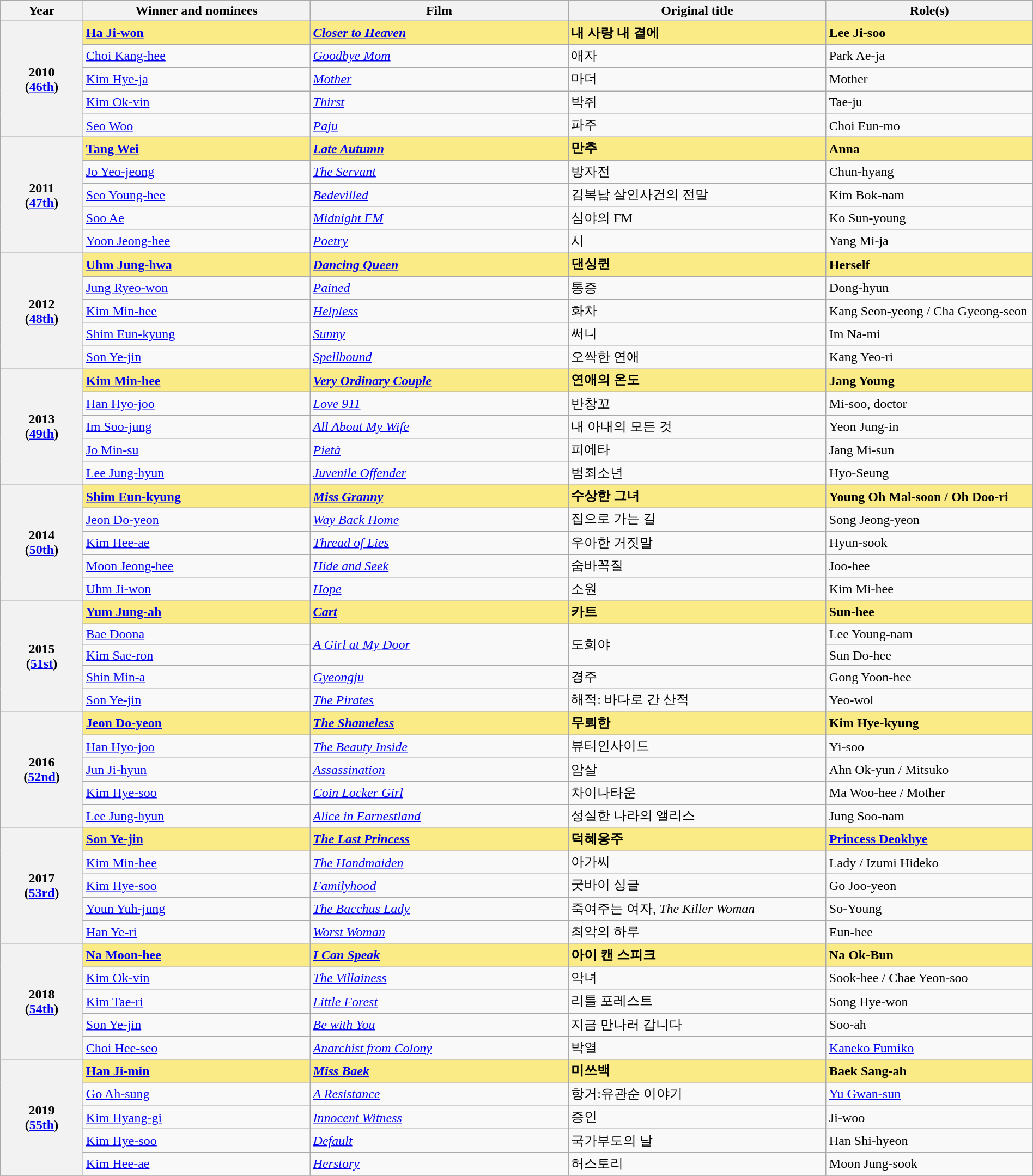<table class="wikitable" style="width:100%;" cellpadding="6">
<tr>
<th style="width:8%;">Year</th>
<th style="width:22%;">Winner and nominees</th>
<th style="width:25%;">Film</th>
<th style="width:25%;">Original title</th>
<th style="width:20%;">Role(s)</th>
</tr>
<tr>
<th rowspan="5">2010<br>(<a href='#'>46th</a>)</th>
<td style="background:#FAEB86;"><strong><a href='#'>Ha Ji-won</a> </strong></td>
<td style="background:#FAEB86;"><strong><em><a href='#'>Closer to Heaven</a></em></strong></td>
<td style="background:#FAEB86;"><strong>내 사랑 내 곁에</strong></td>
<td style="background:#FAEB86;"><strong>Lee Ji-soo</strong></td>
</tr>
<tr>
<td><a href='#'>Choi Kang-hee</a></td>
<td><em><a href='#'>Goodbye Mom</a></em></td>
<td>애자</td>
<td>Park Ae-ja</td>
</tr>
<tr>
<td><a href='#'>Kim Hye-ja</a></td>
<td><em><a href='#'>Mother</a></em></td>
<td>마더</td>
<td>Mother</td>
</tr>
<tr>
<td><a href='#'>Kim Ok-vin</a></td>
<td><em><a href='#'>Thirst</a></em></td>
<td>박쥐</td>
<td>Tae-ju</td>
</tr>
<tr>
<td><a href='#'>Seo Woo</a></td>
<td><em><a href='#'>Paju</a></em></td>
<td>파주</td>
<td>Choi Eun-mo</td>
</tr>
<tr>
<th rowspan="5">2011<br>(<a href='#'>47th</a>)</th>
<td style="background:#FAEB86;"><strong><a href='#'>Tang Wei</a> </strong></td>
<td style="background:#FAEB86;"><strong><em><a href='#'>Late Autumn</a></em></strong></td>
<td style="background:#FAEB86;"><strong>만추</strong></td>
<td style="background:#FAEB86;"><strong>Anna</strong></td>
</tr>
<tr>
<td><a href='#'>Jo Yeo-jeong</a></td>
<td><em><a href='#'>The Servant</a></em></td>
<td>방자전</td>
<td>Chun-hyang</td>
</tr>
<tr>
<td><a href='#'>Seo Young-hee</a></td>
<td><em><a href='#'>Bedevilled</a></em></td>
<td>김복남 살인사건의 전말</td>
<td>Kim Bok-nam</td>
</tr>
<tr>
<td><a href='#'>Soo Ae</a></td>
<td><em><a href='#'>Midnight FM</a></em></td>
<td>심야의 FM</td>
<td>Ko Sun-young</td>
</tr>
<tr>
<td><a href='#'>Yoon Jeong-hee</a></td>
<td><em><a href='#'>Poetry</a></em></td>
<td>시</td>
<td>Yang Mi-ja</td>
</tr>
<tr>
<th rowspan="5">2012<br>(<a href='#'>48th</a>)</th>
<td style="background:#FAEB86;"><strong><a href='#'>Uhm Jung-hwa</a> </strong></td>
<td style="background:#FAEB86;"><strong><em><a href='#'>Dancing Queen</a></em></strong></td>
<td style="background:#FAEB86;"><strong>댄싱퀸</strong></td>
<td style="background:#FAEB86;"><strong>Herself</strong></td>
</tr>
<tr>
<td><a href='#'>Jung Ryeo-won</a></td>
<td><em><a href='#'>Pained</a></em></td>
<td>통증</td>
<td>Dong-hyun</td>
</tr>
<tr>
<td><a href='#'>Kim Min-hee</a></td>
<td><em><a href='#'>Helpless</a></em></td>
<td>화차</td>
<td>Kang Seon-yeong / Cha Gyeong-seon</td>
</tr>
<tr>
<td><a href='#'>Shim Eun-kyung</a></td>
<td><em><a href='#'>Sunny</a></em></td>
<td>써니</td>
<td>Im Na-mi</td>
</tr>
<tr>
<td><a href='#'>Son Ye-jin</a></td>
<td><em><a href='#'>Spellbound</a></em></td>
<td>오싹한 연애</td>
<td>Kang Yeo-ri</td>
</tr>
<tr>
<th rowspan="5">2013<br>(<a href='#'>49th</a>)</th>
<td style="background:#FAEB86;"><strong><a href='#'>Kim Min-hee</a> </strong></td>
<td style="background:#FAEB86;"><strong><em><a href='#'>Very Ordinary Couple</a></em></strong></td>
<td style="background:#FAEB86;"><strong>연애의 온도</strong></td>
<td style="background:#FAEB86;"><strong>Jang Young</strong></td>
</tr>
<tr>
<td><a href='#'>Han Hyo-joo</a></td>
<td><em><a href='#'>Love 911</a></em></td>
<td>반창꼬</td>
<td>Mi-soo, doctor</td>
</tr>
<tr>
<td><a href='#'>Im Soo-jung</a></td>
<td><em><a href='#'>All About My Wife</a></em></td>
<td>내 아내의 모든 것</td>
<td>Yeon Jung-in</td>
</tr>
<tr>
<td><a href='#'>Jo Min-su</a></td>
<td><em><a href='#'>Pietà</a></em></td>
<td>피에타</td>
<td>Jang Mi-sun</td>
</tr>
<tr>
<td><a href='#'>Lee Jung-hyun</a></td>
<td><em><a href='#'>Juvenile Offender</a></em></td>
<td>범죄소년</td>
<td>Hyo-Seung</td>
</tr>
<tr>
<th rowspan="5">2014<br>(<a href='#'>50th</a>)</th>
<td style="background:#FAEB86;"><strong><a href='#'>Shim Eun-kyung</a> </strong></td>
<td style="background:#FAEB86;"><strong><em><a href='#'>Miss Granny</a></em></strong></td>
<td style="background:#FAEB86;"><strong>수상한 그녀</strong></td>
<td style="background:#FAEB86;"><strong>Young Oh Mal-soon / Oh Doo-ri</strong></td>
</tr>
<tr>
<td><a href='#'>Jeon Do-yeon</a></td>
<td><em><a href='#'>Way Back Home</a></em></td>
<td>집으로 가는 길</td>
<td>Song Jeong-yeon</td>
</tr>
<tr>
<td><a href='#'>Kim Hee-ae</a></td>
<td><em><a href='#'>Thread of Lies</a></em></td>
<td>우아한 거짓말</td>
<td>Hyun-sook</td>
</tr>
<tr>
<td><a href='#'>Moon Jeong-hee</a></td>
<td><em><a href='#'>Hide and Seek</a></em></td>
<td>숨바꼭질</td>
<td>Joo-hee</td>
</tr>
<tr>
<td><a href='#'>Uhm Ji-won</a></td>
<td><em><a href='#'>Hope</a></em></td>
<td>소원</td>
<td>Kim Mi-hee</td>
</tr>
<tr>
<th rowspan="5">2015<br>(<a href='#'>51st</a>)</th>
<td style="background:#FAEB86;"><strong><a href='#'>Yum Jung-ah</a> </strong></td>
<td style="background:#FAEB86;"><em><a href='#'><strong>Cart</strong></a></em></td>
<td style="background:#FAEB86;"><strong>카트</strong></td>
<td style="background:#FAEB86;"><strong>Sun-hee</strong></td>
</tr>
<tr>
<td><a href='#'>Bae Doona</a></td>
<td rowspan="2"><em><a href='#'>A Girl at My Door</a></em></td>
<td rowspan="2">도희야</td>
<td>Lee Young-nam</td>
</tr>
<tr>
<td><a href='#'>Kim Sae-ron</a></td>
<td>Sun Do-hee</td>
</tr>
<tr>
<td><a href='#'>Shin Min-a</a></td>
<td><em><a href='#'>Gyeongju</a></em></td>
<td>경주</td>
<td>Gong Yoon-hee</td>
</tr>
<tr>
<td><a href='#'>Son Ye-jin</a></td>
<td><em><a href='#'>The Pirates</a></em></td>
<td>해적: 바다로 간 산적</td>
<td>Yeo-wol</td>
</tr>
<tr>
<th rowspan="5">2016<br>(<a href='#'>52nd</a>)</th>
<td style="background:#FAEB86;"><strong><a href='#'>Jeon Do-yeon</a> </strong></td>
<td style="background:#FAEB86;"><strong><em><a href='#'>The Shameless</a></em></strong></td>
<td style="background:#FAEB86;"><strong>무뢰한</strong></td>
<td style="background:#FAEB86;"><strong>Kim Hye-kyung</strong></td>
</tr>
<tr>
<td><a href='#'>Han Hyo-joo</a></td>
<td><em><a href='#'>The Beauty Inside</a></em></td>
<td>뷰티인사이드</td>
<td>Yi-soo</td>
</tr>
<tr>
<td><a href='#'>Jun Ji-hyun</a></td>
<td><em><a href='#'>Assassination</a></em></td>
<td>암살</td>
<td>Ahn Ok-yun / Mitsuko</td>
</tr>
<tr>
<td><a href='#'>Kim Hye-soo</a></td>
<td><em><a href='#'>Coin Locker Girl</a></em></td>
<td>차이나타운</td>
<td>Ma Woo-hee / Mother</td>
</tr>
<tr>
<td><a href='#'>Lee Jung-hyun</a></td>
<td><em><a href='#'>Alice in Earnestland</a></em></td>
<td>성실한 나라의 앨리스</td>
<td>Jung Soo-nam</td>
</tr>
<tr>
<th rowspan="5">2017<br>(<a href='#'>53rd</a>)</th>
<td style="background:#FAEB86;"><strong><a href='#'>Son Ye-jin</a> </strong></td>
<td style="background:#FAEB86;"><strong><em><a href='#'>The Last Princess</a></em></strong></td>
<td style="background:#FAEB86;"><strong>덕혜옹주</strong></td>
<td style="background:#FAEB86;"><strong><a href='#'>Princess Deokhye</a></strong></td>
</tr>
<tr>
<td><a href='#'>Kim Min-hee</a></td>
<td><em><a href='#'>The Handmaiden</a></em></td>
<td>아가씨</td>
<td>Lady / Izumi Hideko</td>
</tr>
<tr>
<td><a href='#'>Kim Hye-soo</a></td>
<td><em><a href='#'>Familyhood</a></em></td>
<td>굿바이 싱글</td>
<td>Go Joo-yeon</td>
</tr>
<tr>
<td><a href='#'>Youn Yuh-jung</a></td>
<td><em><a href='#'>The Bacchus Lady</a></em></td>
<td>죽여주는 여자, <em>The Killer Woman</em></td>
<td>So-Young</td>
</tr>
<tr>
<td><a href='#'>Han Ye-ri</a></td>
<td><em><a href='#'>Worst Woman</a></em></td>
<td>최악의 하루</td>
<td>Eun-hee</td>
</tr>
<tr>
<th rowspan="5">2018<br>(<a href='#'>54th</a>)</th>
<td style="background:#FAEB86;"><strong><a href='#'>Na Moon-hee</a> </strong></td>
<td style="background:#FAEB86;"><strong><em><a href='#'>I Can Speak</a></em></strong></td>
<td style="background:#FAEB86;"><strong>아이 캔 스피크</strong></td>
<td style="background:#FAEB86;"><strong>Na Ok-Bun</strong></td>
</tr>
<tr>
<td><a href='#'>Kim Ok-vin</a></td>
<td><em><a href='#'>The Villainess</a></em></td>
<td>악녀</td>
<td>Sook-hee / Chae Yeon-soo</td>
</tr>
<tr>
<td><a href='#'>Kim Tae-ri</a></td>
<td><em><a href='#'>Little Forest</a></em></td>
<td>리틀 포레스트</td>
<td>Song Hye-won</td>
</tr>
<tr>
<td><a href='#'>Son Ye-jin</a></td>
<td><em><a href='#'>Be with You</a></em></td>
<td>지금 만나러 갑니다</td>
<td>Soo-ah</td>
</tr>
<tr>
<td><a href='#'>Choi Hee-seo</a></td>
<td><em><a href='#'>Anarchist from Colony</a></em></td>
<td>박열</td>
<td><a href='#'>Kaneko Fumiko</a></td>
</tr>
<tr>
<th rowspan="5">2019<br>(<a href='#'>55th</a>)</th>
<td style="background:#FAEB86;"><strong><a href='#'>Han Ji-min</a> </strong></td>
<td style="background:#FAEB86;"><strong><em><a href='#'>Miss Baek</a></em></strong></td>
<td style="background:#FAEB86;"><strong>미쓰백</strong></td>
<td style="background:#FAEB86;"><strong>Baek Sang-ah</strong></td>
</tr>
<tr>
<td><a href='#'>Go Ah-sung</a></td>
<td><em><a href='#'>A Resistance</a></em></td>
<td>항거:유관순 이야기</td>
<td><a href='#'>Yu Gwan-sun</a></td>
</tr>
<tr>
<td><a href='#'>Kim Hyang-gi</a></td>
<td><em><a href='#'>Innocent Witness</a></em></td>
<td>증인</td>
<td>Ji-woo</td>
</tr>
<tr>
<td><a href='#'>Kim Hye-soo</a></td>
<td><em><a href='#'>Default</a></em></td>
<td>국가부도의 날</td>
<td>Han Shi-hyeon</td>
</tr>
<tr>
<td><a href='#'>Kim Hee-ae</a></td>
<td><em><a href='#'>Herstory</a></em></td>
<td>허스토리</td>
<td>Moon Jung-sook</td>
</tr>
<tr>
</tr>
</table>
